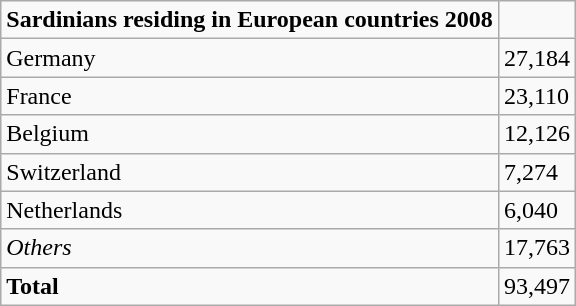<table role="presentation" class="wikitable mw-collapsible">
<tr>
<td><strong>Sardinians residing in European countries 2008</strong></td>
</tr>
<tr>
<td>Germany</td>
<td>27,184</td>
</tr>
<tr>
<td>France</td>
<td>23,110</td>
</tr>
<tr>
<td>Belgium</td>
<td>12,126</td>
</tr>
<tr>
<td>Switzerland</td>
<td>7,274</td>
</tr>
<tr>
<td>Netherlands</td>
<td>6,040</td>
</tr>
<tr>
<td><em>Others</em></td>
<td>17,763</td>
</tr>
<tr>
<td><strong>Total</strong></td>
<td>93,497</td>
</tr>
</table>
